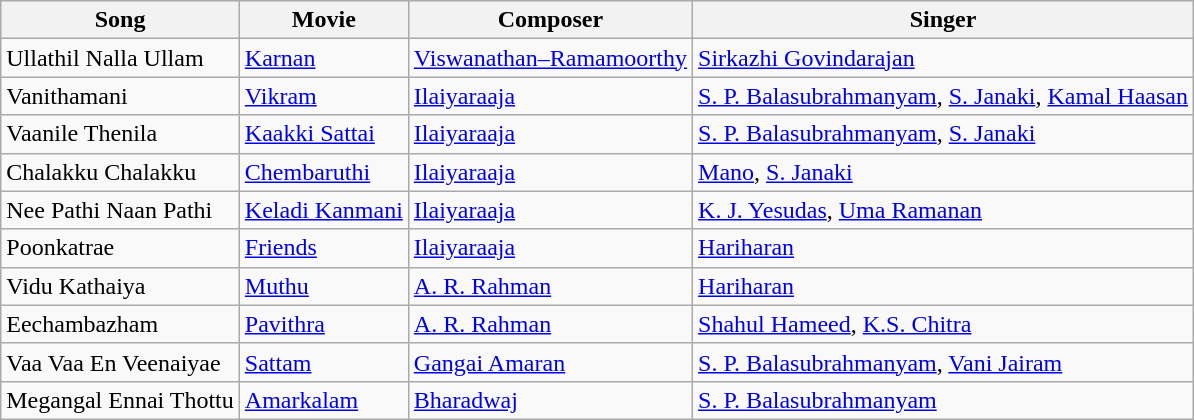<table class="wikitable">
<tr>
<th>Song</th>
<th>Movie</th>
<th>Composer</th>
<th>Singer</th>
</tr>
<tr>
<td>Ullathil Nalla Ullam</td>
<td><a href='#'>Karnan</a></td>
<td><a href='#'>Viswanathan–Ramamoorthy</a></td>
<td><a href='#'>Sirkazhi Govindarajan</a></td>
</tr>
<tr>
<td>Vanithamani</td>
<td><a href='#'>Vikram</a></td>
<td><a href='#'>Ilaiyaraaja</a></td>
<td><a href='#'>S. P. Balasubrahmanyam</a>, <a href='#'>S. Janaki</a>, <a href='#'>Kamal Haasan</a></td>
</tr>
<tr>
<td>Vaanile Thenila</td>
<td><a href='#'>Kaakki Sattai</a></td>
<td><a href='#'>Ilaiyaraaja</a></td>
<td><a href='#'>S. P. Balasubrahmanyam</a>, <a href='#'>S. Janaki</a></td>
</tr>
<tr>
<td>Chalakku Chalakku</td>
<td><a href='#'>Chembaruthi</a></td>
<td><a href='#'>Ilaiyaraaja</a></td>
<td><a href='#'>Mano</a>, <a href='#'>S. Janaki</a></td>
</tr>
<tr>
<td>Nee Pathi Naan Pathi</td>
<td><a href='#'>Keladi Kanmani</a></td>
<td><a href='#'>Ilaiyaraaja</a></td>
<td><a href='#'>K. J. Yesudas</a>, <a href='#'>Uma Ramanan</a></td>
</tr>
<tr>
<td>Poonkatrae</td>
<td><a href='#'>Friends</a></td>
<td><a href='#'>Ilaiyaraaja</a></td>
<td><a href='#'>Hariharan</a></td>
</tr>
<tr>
<td>Vidu Kathaiya</td>
<td><a href='#'>Muthu</a></td>
<td><a href='#'>A. R. Rahman</a></td>
<td><a href='#'>Hariharan</a></td>
</tr>
<tr>
<td>Eechambazham</td>
<td><a href='#'>Pavithra</a></td>
<td><a href='#'>A. R. Rahman</a></td>
<td><a href='#'>Shahul Hameed</a>, <a href='#'>K.S. Chitra</a></td>
</tr>
<tr>
<td>Vaa Vaa En Veenaiyae</td>
<td><a href='#'>Sattam</a></td>
<td><a href='#'>Gangai Amaran</a></td>
<td><a href='#'>S. P. Balasubrahmanyam</a>, <a href='#'>Vani Jairam</a></td>
</tr>
<tr>
<td>Megangal Ennai Thottu</td>
<td><a href='#'>Amarkalam</a></td>
<td><a href='#'>Bharadwaj</a></td>
<td><a href='#'>S. P. Balasubrahmanyam</a></td>
</tr>
</table>
